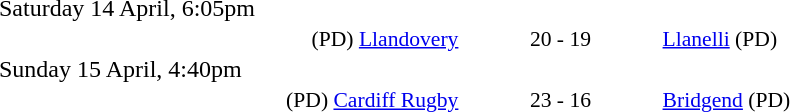<table style="width:70%;" cellspacing="1">
<tr>
<th width=35%></th>
<th width=15%></th>
<th></th>
</tr>
<tr>
<td>Saturday 14 April, 6:05pm</td>
</tr>
<tr style=font-size:90%>
<td align=right>(PD) <a href='#'>Llandovery</a></td>
<td align=center>20 - 19</td>
<td><a href='#'>Llanelli</a> (PD)</td>
</tr>
<tr>
<td>Sunday 15 April, 4:40pm</td>
</tr>
<tr style=font-size:90%>
<td align=right>(PD) <a href='#'>Cardiff Rugby</a></td>
<td align=center>23 - 16</td>
<td><a href='#'>Bridgend</a> (PD)</td>
</tr>
</table>
